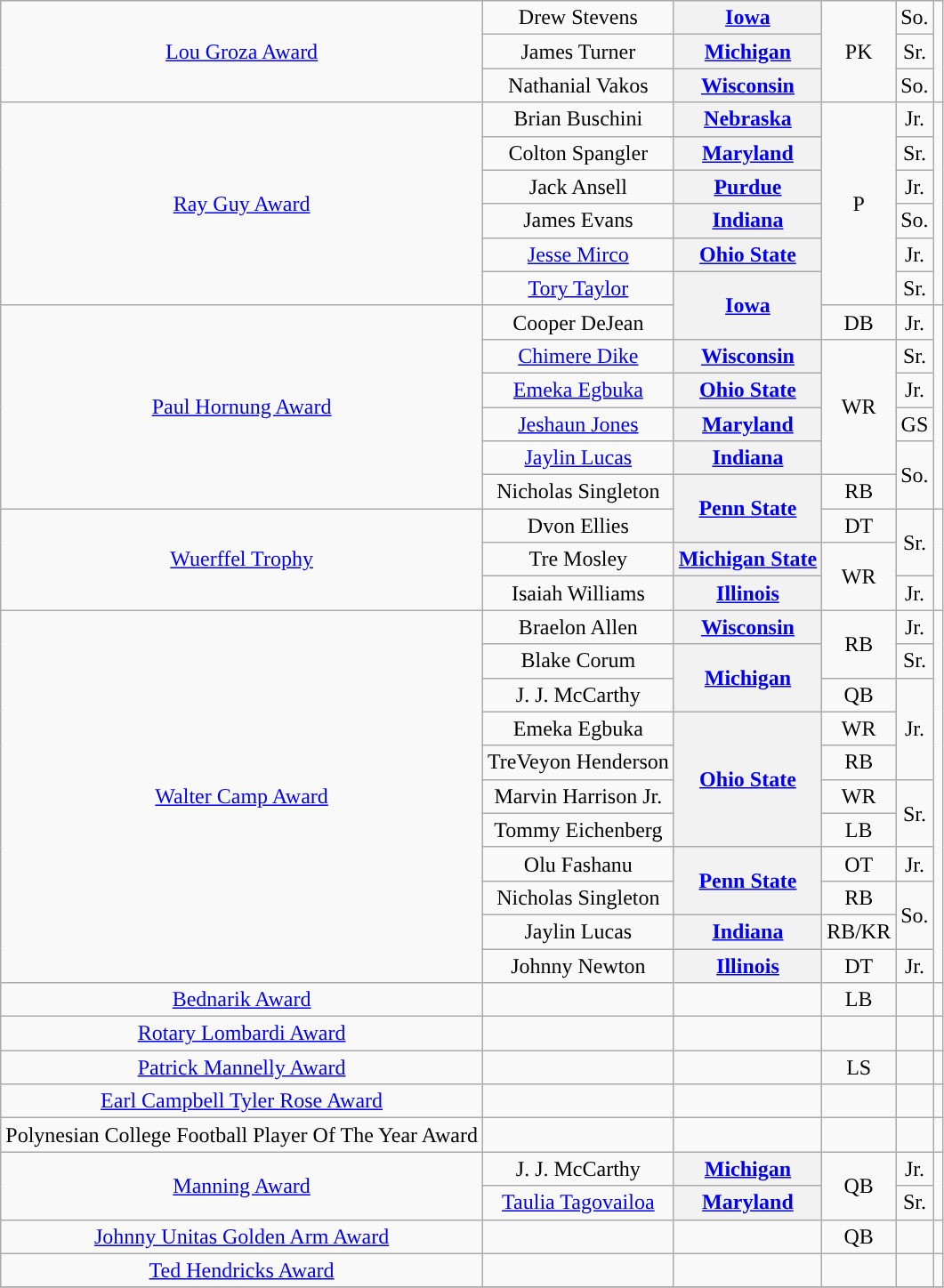<table class="wikitable" style="text-align:center;">
<tr>
<td rowspan=3><a href='#'>Lou Groza Award</a></td>
<td>Drew Stevens</td>
<th><a href='#'>Iowa</a></th>
<td rowspan=3>PK</td>
<td>So.</td>
<td rowspan=3></td>
</tr>
<tr>
<td>James Turner</td>
<th><a href='#'>Michigan</a></th>
<td>Sr.</td>
</tr>
<tr>
<td>Nathanial Vakos</td>
<th><a href='#'>Wisconsin</a></th>
<td>So.</td>
</tr>
<tr>
<td rowspan=6><a href='#'>Ray Guy Award</a></td>
<td>Brian Buschini</td>
<th><a href='#'>Nebraska</a></th>
<td rowspan=6>P</td>
<td>Jr.</td>
<td rowspan=6></td>
</tr>
<tr>
<td>Colton Spangler</td>
<th><a href='#'>Maryland</a></th>
<td>Sr.</td>
</tr>
<tr>
<td>Jack Ansell</td>
<th><a href='#'>Purdue</a></th>
<td>Jr.</td>
</tr>
<tr>
<td>James Evans</td>
<th><a href='#'>Indiana</a></th>
<td>So.</td>
</tr>
<tr>
<td><a href='#'>Jesse Mirco</a></td>
<th><a href='#'>Ohio State</a></th>
<td>Jr.</td>
</tr>
<tr>
<td><a href='#'>Tory Taylor</a></td>
<th rowspan=2 align="center"><a href='#'>Iowa</a></th>
<td>Sr.</td>
</tr>
<tr>
<td rowspan=6><a href='#'>Paul Hornung Award</a></td>
<td>Cooper DeJean</td>
<td>DB</td>
<td>Jr.</td>
<td rowspan=6></td>
</tr>
<tr>
<td><a href='#'>Chimere Dike</a></td>
<th><a href='#'>Wisconsin</a></th>
<td rowspan=4>WR</td>
<td>Sr.</td>
</tr>
<tr>
<td><a href='#'>Emeka Egbuka</a></td>
<th><a href='#'>Ohio State</a></th>
<td>Jr.</td>
</tr>
<tr>
<td><a href='#'>Jeshaun Jones</a></td>
<th><a href='#'>Maryland</a></th>
<td>GS</td>
</tr>
<tr>
<td><a href='#'>Jaylin Lucas</a></td>
<th><a href='#'>Indiana</a></th>
<td rowspan=2>So.</td>
</tr>
<tr>
<td>Nicholas Singleton</td>
<th rowspan=2 align="center"><a href='#'>Penn State</a></th>
<td>RB</td>
</tr>
<tr>
<td rowspan=3><a href='#'>Wuerffel Trophy</a></td>
<td>Dvon Ellies</td>
<td>DT</td>
<td rowspan=2>Sr.</td>
<td rowspan=3></td>
</tr>
<tr>
<td>Tre Mosley</td>
<th><a href='#'>Michigan State</a></th>
<td rowspan=2>WR</td>
</tr>
<tr>
<td>Isaiah Williams</td>
<th><a href='#'>Illinois</a></th>
<td>Jr.</td>
</tr>
<tr>
<td rowspan=11><a href='#'>Walter Camp Award</a></td>
<td>Braelon Allen</td>
<th><a href='#'>Wisconsin</a></th>
<td rowspan=2>RB</td>
<td>Jr.</td>
<td rowspan=11></td>
</tr>
<tr>
<td>Blake Corum</td>
<th rowspan=2 align="center"><a href='#'>Michigan</a></th>
<td>Sr.</td>
</tr>
<tr>
<td>J. J. McCarthy</td>
<td>QB</td>
<td rowspan=3>Jr.</td>
</tr>
<tr>
<td>Emeka Egbuka</td>
<th rowspan=4 align="center"><a href='#'>Ohio State</a></th>
<td>WR</td>
</tr>
<tr>
<td>TreVeyon Henderson</td>
<td>RB</td>
</tr>
<tr>
<td>Marvin Harrison Jr.</td>
<td>WR</td>
<td rowspan=2>Sr.</td>
</tr>
<tr>
<td>Tommy Eichenberg</td>
<td>LB</td>
</tr>
<tr>
<td>Olu Fashanu</td>
<th rowspan=2 align="center"><a href='#'>Penn State</a></th>
<td>OT</td>
<td>Jr.</td>
</tr>
<tr>
<td>Nicholas Singleton</td>
<td>RB</td>
<td rowspan=2>So.</td>
</tr>
<tr>
<td>Jaylin Lucas</td>
<th><a href='#'>Indiana</a></th>
<td>RB/KR</td>
</tr>
<tr>
<td>Johnny Newton</td>
<th><a href='#'>Illinois</a></th>
<td>DT</td>
<td>Jr.</td>
</tr>
<tr>
<td rowspan=1><a href='#'>Bednarik Award</a></td>
<td></td>
<td></td>
<td rowspan=1>LB</td>
<td></td>
<td rowspan=1></td>
</tr>
<tr>
<td rowspan=1><a href='#'>Rotary Lombardi Award</a></td>
<td></td>
<td></td>
<td></td>
<td></td>
<td></td>
</tr>
<tr>
<td rowspan=1><a href='#'>Patrick Mannelly Award</a></td>
<td></td>
<td></td>
<td>LS</td>
<td></td>
<td rowspan=1></td>
</tr>
<tr>
<td rowspan=1><a href='#'>Earl Campbell Tyler Rose Award</a></td>
<td></td>
<td></td>
<td></td>
<td></td>
<td rowspan=1></td>
</tr>
<tr>
<td rowspan=1>Polynesian College Football Player Of The Year Award</td>
<td></td>
<td></td>
<td></td>
<td></td>
<td rowspan=1></td>
</tr>
<tr>
<td rowspan=2><a href='#'>Manning Award</a></td>
<td>J. J. McCarthy</td>
<th><a href='#'>Michigan</a></th>
<td rowspan=2>QB</td>
<td>Jr.</td>
<td rowspan=2></td>
</tr>
<tr>
<td><a href='#'>Taulia Tagovailoa</a></td>
<th><a href='#'>Maryland</a></th>
<td>Sr.</td>
</tr>
<tr>
<td rowspan=1><a href='#'>Johnny Unitas Golden Arm Award</a></td>
<td></td>
<td></td>
<td rowspan=1>QB</td>
<td></td>
<td rowspan=1></td>
</tr>
<tr>
<td><a href='#'>Ted Hendricks Award</a></td>
<td></td>
<td></td>
<td></td>
<td></td>
<td></td>
</tr>
<tr>
</tr>
</table>
